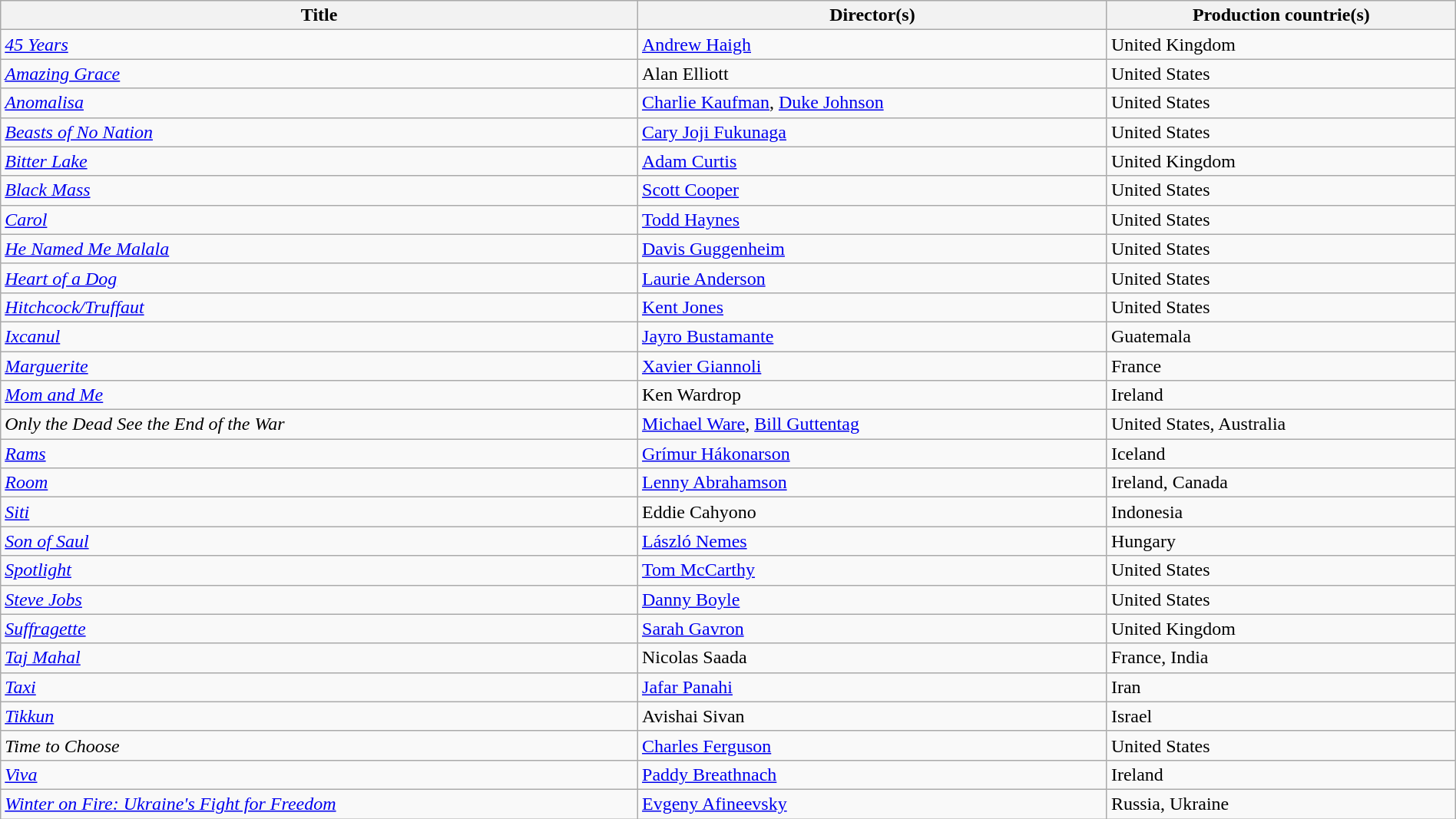<table class="sortable wikitable" style="width:100%; margin-bottom:4px" cellpadding="5">
<tr>
<th scope="col">Title</th>
<th scope="col">Director(s)</th>
<th scope="col">Production countrie(s)</th>
</tr>
<tr>
<td><em><a href='#'>45 Years</a></em></td>
<td><a href='#'>Andrew Haigh</a></td>
<td>United Kingdom</td>
</tr>
<tr>
<td><em><a href='#'>Amazing Grace</a></em></td>
<td>Alan Elliott</td>
<td>United States</td>
</tr>
<tr>
<td><em><a href='#'>Anomalisa</a></em></td>
<td><a href='#'>Charlie Kaufman</a>, <a href='#'>Duke Johnson</a></td>
<td>United States</td>
</tr>
<tr>
<td><em><a href='#'>Beasts of No Nation</a></em></td>
<td><a href='#'>Cary Joji Fukunaga</a></td>
<td>United States</td>
</tr>
<tr>
<td><em><a href='#'>Bitter Lake</a></em></td>
<td><a href='#'>Adam Curtis</a></td>
<td>United Kingdom</td>
</tr>
<tr>
<td><em><a href='#'>Black Mass</a></em></td>
<td><a href='#'>Scott Cooper</a></td>
<td>United States</td>
</tr>
<tr>
<td><em><a href='#'>Carol</a></em></td>
<td><a href='#'>Todd Haynes</a></td>
<td>United States</td>
</tr>
<tr>
<td><em><a href='#'>He Named Me Malala</a></em></td>
<td><a href='#'>Davis Guggenheim</a></td>
<td>United States</td>
</tr>
<tr>
<td><em><a href='#'>Heart of a Dog</a></em></td>
<td><a href='#'>Laurie Anderson</a></td>
<td>United States</td>
</tr>
<tr>
<td><em><a href='#'>Hitchcock/Truffaut</a></em></td>
<td><a href='#'>Kent Jones</a></td>
<td>United States</td>
</tr>
<tr>
<td><em><a href='#'>Ixcanul</a></em></td>
<td><a href='#'>Jayro Bustamante</a></td>
<td>Guatemala</td>
</tr>
<tr>
<td><em><a href='#'>Marguerite</a></em></td>
<td><a href='#'>Xavier Giannoli</a></td>
<td>France</td>
</tr>
<tr>
<td><em><a href='#'>Mom and Me</a></em></td>
<td>Ken Wardrop</td>
<td>Ireland</td>
</tr>
<tr>
<td><em>Only the Dead See the End of the War</em></td>
<td><a href='#'>Michael Ware</a>, <a href='#'>Bill Guttentag</a></td>
<td>United States, Australia</td>
</tr>
<tr>
<td><em><a href='#'>Rams</a></em></td>
<td><a href='#'>Grímur Hákonarson</a></td>
<td>Iceland</td>
</tr>
<tr>
<td><em><a href='#'>Room</a></em></td>
<td><a href='#'>Lenny Abrahamson</a></td>
<td>Ireland, Canada</td>
</tr>
<tr>
<td><em><a href='#'>Siti</a></em></td>
<td>Eddie Cahyono</td>
<td>Indonesia</td>
</tr>
<tr>
<td><em><a href='#'>Son of Saul</a></em></td>
<td><a href='#'>László Nemes</a></td>
<td>Hungary</td>
</tr>
<tr>
<td><em><a href='#'>Spotlight</a></em></td>
<td><a href='#'>Tom McCarthy</a></td>
<td>United States</td>
</tr>
<tr>
<td><em><a href='#'>Steve Jobs</a></em></td>
<td><a href='#'>Danny Boyle</a></td>
<td>United States</td>
</tr>
<tr>
<td><em><a href='#'>Suffragette</a></em></td>
<td><a href='#'>Sarah Gavron</a></td>
<td>United Kingdom</td>
</tr>
<tr>
<td><em><a href='#'>Taj Mahal</a></em></td>
<td>Nicolas Saada</td>
<td>France, India</td>
</tr>
<tr>
<td><em><a href='#'>Taxi</a></em></td>
<td><a href='#'>Jafar Panahi</a></td>
<td>Iran</td>
</tr>
<tr>
<td><em><a href='#'>Tikkun</a></em></td>
<td>Avishai Sivan</td>
<td>Israel</td>
</tr>
<tr>
<td><em>Time to Choose</em></td>
<td><a href='#'>Charles Ferguson</a></td>
<td>United States</td>
</tr>
<tr>
<td><em><a href='#'>Viva</a></em></td>
<td><a href='#'>Paddy Breathnach</a></td>
<td>Ireland</td>
</tr>
<tr>
<td><em><a href='#'>Winter on Fire: Ukraine's Fight for Freedom</a></em></td>
<td><a href='#'>Evgeny Afineevsky</a></td>
<td>Russia, Ukraine</td>
</tr>
</table>
